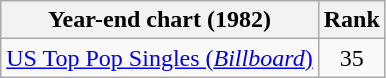<table class="wikitable">
<tr>
<th>Year-end chart (1982)</th>
<th>Rank</th>
</tr>
<tr>
<td><a href='#'>US Top Pop Singles (<em>Billboard</em>)</a></td>
<td align="center">35</td>
</tr>
</table>
